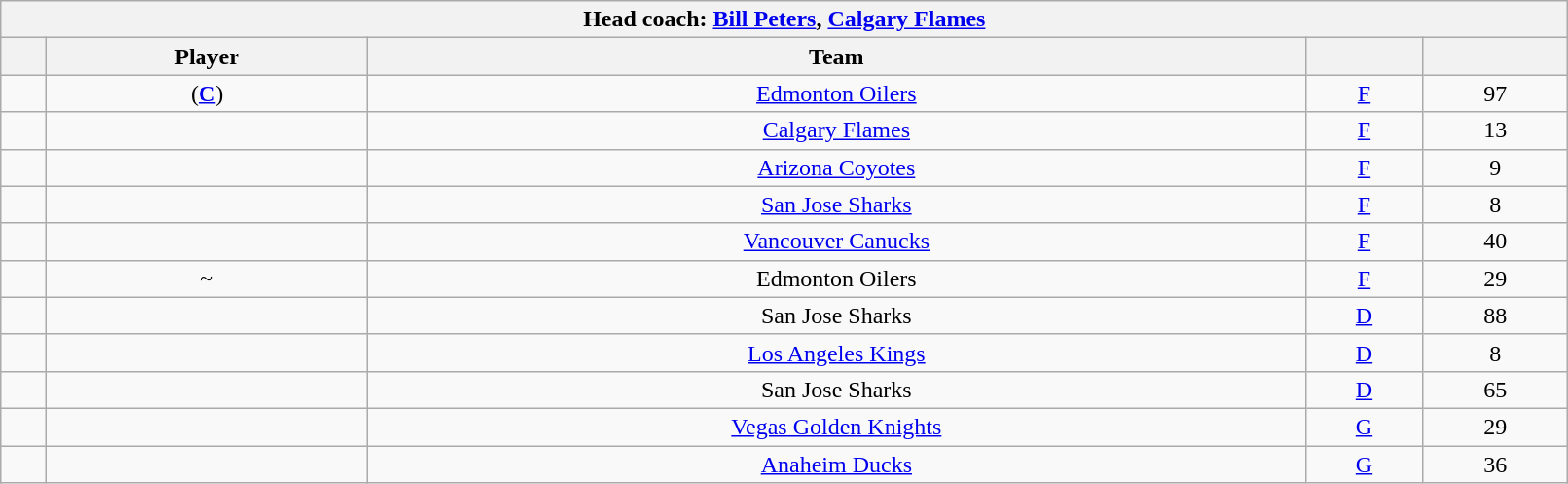<table class="wikitable sortable" style="text-align:center" width="85%">
<tr>
<th colspan=5>Head coach:  <a href='#'>Bill Peters</a>, <a href='#'>Calgary Flames</a></th>
</tr>
<tr>
<th></th>
<th>Player</th>
<th>Team</th>
<th></th>
<th></th>
</tr>
<tr>
<td></td>
<td> (<strong><a href='#'>C</a></strong>)</td>
<td><a href='#'>Edmonton Oilers</a></td>
<td><a href='#'>F</a></td>
<td>97</td>
</tr>
<tr>
<td></td>
<td></td>
<td><a href='#'>Calgary Flames</a></td>
<td><a href='#'>F</a></td>
<td>13</td>
</tr>
<tr>
<td></td>
<td></td>
<td><a href='#'>Arizona Coyotes</a></td>
<td><a href='#'>F</a></td>
<td>9</td>
</tr>
<tr>
<td></td>
<td></td>
<td><a href='#'>San Jose Sharks</a></td>
<td><a href='#'>F</a></td>
<td>8</td>
</tr>
<tr>
<td></td>
<td></td>
<td><a href='#'>Vancouver Canucks</a></td>
<td><a href='#'>F</a></td>
<td>40</td>
</tr>
<tr>
<td></td>
<td>~</td>
<td>Edmonton Oilers</td>
<td><a href='#'>F</a></td>
<td>29</td>
</tr>
<tr>
<td></td>
<td></td>
<td>San Jose Sharks</td>
<td><a href='#'>D</a></td>
<td>88</td>
</tr>
<tr>
<td></td>
<td></td>
<td><a href='#'>Los Angeles Kings</a></td>
<td><a href='#'>D</a></td>
<td>8</td>
</tr>
<tr>
<td></td>
<td></td>
<td>San Jose Sharks</td>
<td><a href='#'>D</a></td>
<td>65</td>
</tr>
<tr>
<td></td>
<td></td>
<td><a href='#'>Vegas Golden Knights</a></td>
<td><a href='#'>G</a></td>
<td>29</td>
</tr>
<tr>
<td></td>
<td></td>
<td><a href='#'>Anaheim Ducks</a></td>
<td><a href='#'>G</a></td>
<td>36</td>
</tr>
</table>
